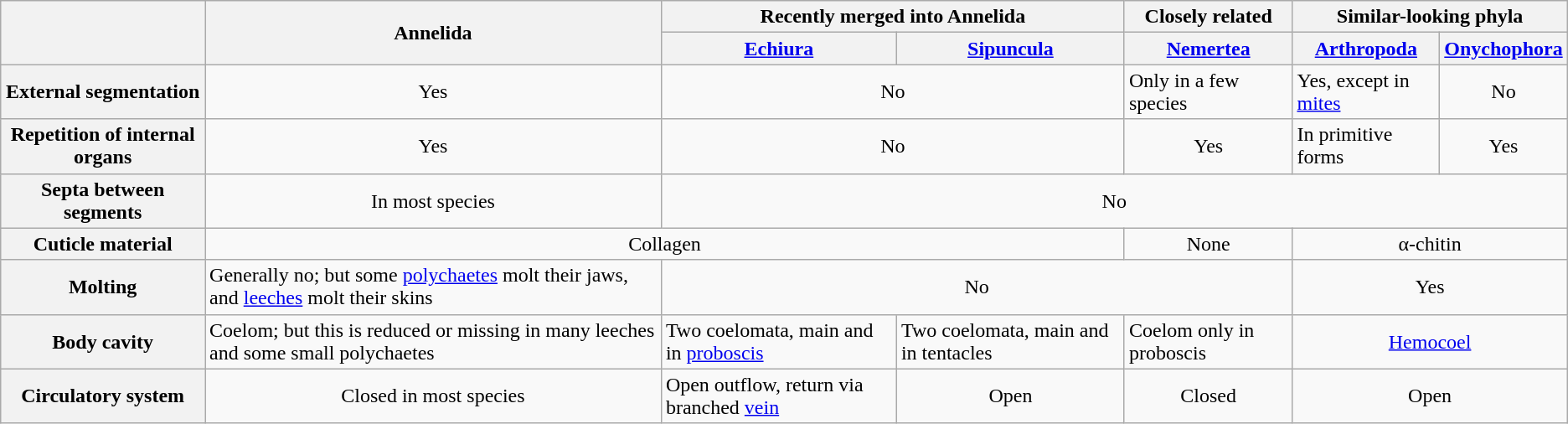<table class="wikitable">
<tr align="center">
<th rowspan="2"> </th>
<th rowspan="2">Annelida</th>
<th colspan="2">Recently merged into Annelida</th>
<th>Closely related</th>
<th colspan="2">Similar-looking phyla</th>
</tr>
<tr align="center">
<th><a href='#'>Echiura</a></th>
<th><a href='#'>Sipuncula</a></th>
<th><a href='#'>Nemertea</a></th>
<th><a href='#'>Arthropoda</a></th>
<th><a href='#'>Onychophora</a></th>
</tr>
<tr>
<th align="left">External segmentation</th>
<td align="center">Yes</td>
<td colspan="2" align="center">No</td>
<td>Only in a few species</td>
<td>Yes, except in <a href='#'>mites</a></td>
<td align="center">No</td>
</tr>
<tr>
<th align="left">Repetition of internal organs</th>
<td align="center">Yes</td>
<td colspan="2" align="center">No</td>
<td align="center">Yes</td>
<td>In primitive forms</td>
<td align="center">Yes</td>
</tr>
<tr>
<th align="left">Septa between segments</th>
<td align="center">In most species</td>
<td colspan="5" align="center">No</td>
</tr>
<tr>
<th align="left">Cuticle material</th>
<td colspan="3" align="center">Collagen</td>
<td align="center">None</td>
<td colspan="2" align="center">α-chitin</td>
</tr>
<tr>
<th>Molting</th>
<td>Generally no; but some <a href='#'>polychaetes</a> molt their jaws, and <a href='#'>leeches</a> molt their skins</td>
<td colspan="3" align="center">No</td>
<td colspan="2" align="center">Yes</td>
</tr>
<tr>
<th>Body cavity</th>
<td align="left">Coelom; but this is reduced or missing in many leeches and some small polychaetes</td>
<td>Two coelomata, main and in <a href='#'>proboscis</a></td>
<td>Two coelomata, main and in tentacles</td>
<td>Coelom only in proboscis</td>
<td colspan="2" align="center"><a href='#'>Hemocoel</a></td>
</tr>
<tr>
<th>Circulatory system</th>
<td align="center">Closed in most species</td>
<td>Open outflow, return via branched <a href='#'>vein</a></td>
<td align="center">Open</td>
<td align="center">Closed</td>
<td colspan="2" align="center">Open</td>
</tr>
</table>
